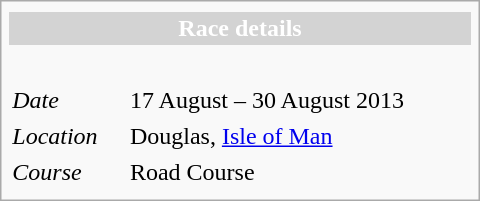<table class="infobox" align="right" cellpadding="2" style="float:right; width: 20em;">
<tr>
</tr>
<tr>
<th colspan="3" style="background:lightgrey; color:#ffffff;">Race details</th>
</tr>
<tr>
<td colspan="3" style="text-align:center;"><br></td>
</tr>
<tr>
<td style="width: 25%;"><em>Date</em></td>
<td>17 August – 30 August 2013</td>
</tr>
<tr>
<td><em>Location</em></td>
<td colspan=3>Douglas, <a href='#'>Isle of Man</a></td>
</tr>
<tr>
<td><em>Course</em></td>
<td colspan=3>Road Course <br> </td>
</tr>
<tr>
</tr>
</table>
